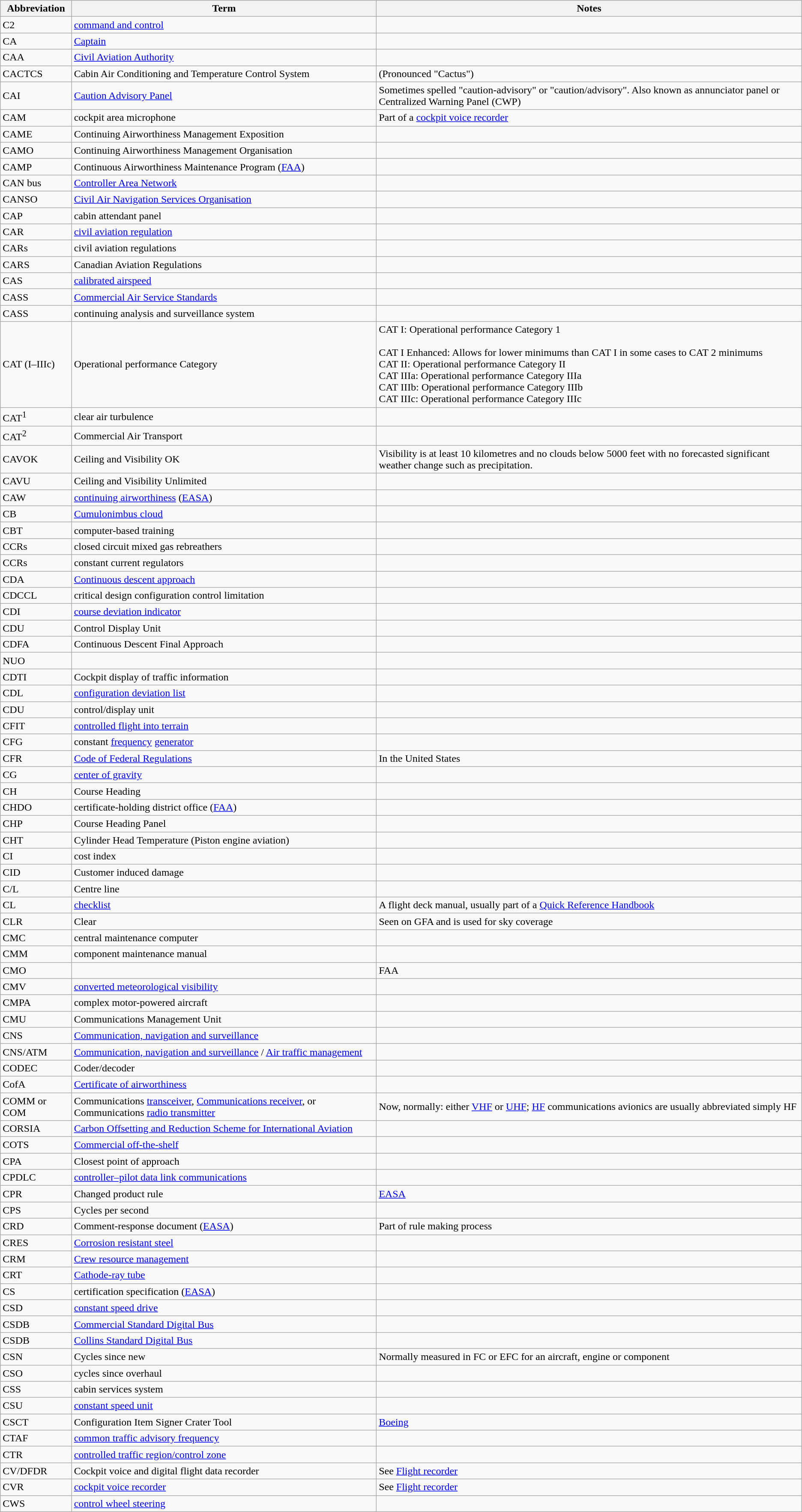<table class="wikitable">
<tr>
<th>Abbreviation</th>
<th>Term</th>
<th>Notes</th>
</tr>
<tr>
<td>C2</td>
<td><a href='#'>command and control</a></td>
<td></td>
</tr>
<tr>
<td>CA</td>
<td><a href='#'>Captain</a></td>
<td></td>
</tr>
<tr>
<td>CAA</td>
<td><a href='#'>Civil Aviation Authority</a></td>
<td></td>
</tr>
<tr>
<td>CACTCS</td>
<td>Cabin Air Conditioning and Temperature Control System</td>
<td>(Pronounced "Cactus")</td>
</tr>
<tr>
<td>CAI</td>
<td><a href='#'>Caution Advisory Panel</a></td>
<td>Sometimes spelled "caution-advisory" or "caution/advisory". Also known as annunciator panel or Centralized Warning Panel (CWP)</td>
</tr>
<tr>
<td>CAM</td>
<td>cockpit area microphone</td>
<td>Part of a <a href='#'>cockpit voice recorder</a></td>
</tr>
<tr>
<td>CAME</td>
<td>Continuing Airworthiness Management Exposition</td>
<td></td>
</tr>
<tr>
<td>CAMO</td>
<td>Continuing Airworthiness Management Organisation</td>
<td></td>
</tr>
<tr>
<td>CAMP</td>
<td>Continuous Airworthiness Maintenance Program (<a href='#'>FAA</a>)</td>
<td></td>
</tr>
<tr>
<td>CAN bus</td>
<td><a href='#'>Controller Area Network</a></td>
<td></td>
</tr>
<tr>
<td>CANSO</td>
<td><a href='#'>Civil Air Navigation Services Organisation</a></td>
<td></td>
</tr>
<tr>
<td>CAP</td>
<td>cabin attendant panel</td>
<td></td>
</tr>
<tr>
<td>CAR</td>
<td><a href='#'>civil aviation regulation</a></td>
<td></td>
</tr>
<tr>
<td>CARs</td>
<td>civil aviation regulations</td>
<td></td>
</tr>
<tr>
<td>CARS</td>
<td>Canadian Aviation Regulations</td>
<td></td>
</tr>
<tr>
<td>CAS</td>
<td><a href='#'>calibrated airspeed</a></td>
<td></td>
</tr>
<tr>
<td>CASS</td>
<td><a href='#'>Commercial Air Service Standards</a></td>
<td></td>
</tr>
<tr>
<td>CASS</td>
<td>continuing analysis and surveillance system</td>
<td></td>
</tr>
<tr>
<td>CAT (I–IIIc)</td>
<td>Operational performance Category</td>
<td>CAT I: Operational performance Category 1<br><br>CAT I Enhanced: Allows for lower minimums than CAT I in some cases to CAT 2 minimums<br>
CAT II: Operational performance Category II<br>
CAT IIIa: Operational performance Category IIIa<br>
CAT IIIb: Operational performance Category IIIb<br>
CAT IIIc: Operational performance Category IIIc</td>
</tr>
<tr>
<td>CAT<sup>1</sup></td>
<td>clear air turbulence</td>
<td></td>
</tr>
<tr>
<td>CAT<sup>2</sup></td>
<td>Commercial Air Transport</td>
<td></td>
</tr>
<tr>
<td>CAVOK</td>
<td>Ceiling and Visibility OK</td>
<td>Visibility is at least 10 kilometres and no clouds below 5000 feet with no forecasted significant weather change such as precipitation.</td>
</tr>
<tr>
<td>CAVU</td>
<td>Ceiling and Visibility Unlimited</td>
<td></td>
</tr>
<tr>
<td>CAW</td>
<td><a href='#'>continuing airworthiness</a> (<a href='#'>EASA</a>)</td>
<td></td>
</tr>
<tr>
<td>CB</td>
<td><a href='#'>Cumulonimbus cloud</a></td>
<td></td>
</tr>
<tr>
<td>CBT</td>
<td>computer-based training</td>
<td></td>
</tr>
<tr>
<td>CCRs</td>
<td>closed circuit mixed gas rebreathers</td>
<td></td>
</tr>
<tr>
<td>CCRs</td>
<td>constant current regulators</td>
<td></td>
</tr>
<tr>
<td>CDA</td>
<td><a href='#'>Continuous descent approach</a></td>
<td></td>
</tr>
<tr>
<td>CDCCL</td>
<td>critical design configuration control limitation</td>
<td></td>
</tr>
<tr>
<td>CDI</td>
<td><a href='#'>course deviation indicator</a></td>
<td></td>
</tr>
<tr>
<td>CDU</td>
<td>Control Display Unit</td>
<td></td>
</tr>
<tr>
<td>CDFA</td>
<td>Continuous Descent Final Approach</td>
<td></td>
</tr>
<tr>
<td>NUO</td>
<td></td>
</tr>
<tr>
<td>CDTI</td>
<td>Cockpit display of traffic information</td>
<td></td>
</tr>
<tr>
<td>CDL</td>
<td><a href='#'>configuration deviation list</a></td>
<td></td>
</tr>
<tr>
<td>CDU</td>
<td>control/display unit</td>
<td></td>
</tr>
<tr>
<td>CFIT</td>
<td><a href='#'>controlled flight into terrain</a></td>
<td></td>
</tr>
<tr>
<td>CFG</td>
<td>constant <a href='#'>frequency</a> <a href='#'>generator</a></td>
<td></td>
</tr>
<tr>
<td>CFR</td>
<td><a href='#'>Code of Federal Regulations</a></td>
<td>In the United States</td>
</tr>
<tr>
<td>CG</td>
<td><a href='#'>center of gravity</a></td>
<td></td>
</tr>
<tr>
<td>CH</td>
<td>Course Heading</td>
<td></td>
</tr>
<tr>
<td>CHDO</td>
<td>certificate-holding district office (<a href='#'>FAA</a>)</td>
<td></td>
</tr>
<tr>
<td>CHP</td>
<td>Course Heading  Panel</td>
<td></td>
</tr>
<tr>
<td>CHT</td>
<td>Cylinder Head Temperature (Piston engine aviation)</td>
<td></td>
</tr>
<tr>
<td>CI</td>
<td>cost index</td>
<td></td>
</tr>
<tr>
<td>CID</td>
<td>Customer induced damage</td>
</tr>
<tr>
<td>C/L</td>
<td>Centre line</td>
<td></td>
</tr>
<tr>
<td>CL</td>
<td><a href='#'>checklist</a></td>
<td>A flight deck manual, usually part of a <a href='#'>Quick Reference Handbook</a></td>
</tr>
<tr>
<td>CLR</td>
<td>Clear</td>
<td>Seen on GFA and is used for sky coverage</td>
</tr>
<tr>
<td>CMC</td>
<td>central maintenance computer</td>
<td></td>
</tr>
<tr>
<td>CMM</td>
<td>component maintenance manual</td>
<td></td>
</tr>
<tr>
<td>CMO</td>
<td></td>
<td>FAA</td>
</tr>
<tr>
<td>CMV</td>
<td><a href='#'>converted meteorological visibility</a></td>
<td></td>
</tr>
<tr>
<td>CMPA</td>
<td>complex motor-powered aircraft</td>
<td></td>
</tr>
<tr>
<td>CMU</td>
<td>Communications Management Unit</td>
<td></td>
</tr>
<tr>
<td>CNS</td>
<td><a href='#'>Communication, navigation and surveillance</a></td>
<td></td>
</tr>
<tr>
<td>CNS/ATM</td>
<td><a href='#'>Communication, navigation and surveillance</a>  / <a href='#'>Air traffic management</a></td>
<td></td>
</tr>
<tr>
<td>CODEC</td>
<td>Coder/decoder</td>
<td></td>
</tr>
<tr>
<td>CofA</td>
<td><a href='#'>Certificate of airworthiness</a></td>
<td></td>
</tr>
<tr>
<td>COMM or COM</td>
<td>Communications <a href='#'>transceiver</a>, <a href='#'>Communications receiver</a>, or Communications <a href='#'>radio transmitter</a></td>
<td>Now, normally: either <a href='#'>VHF</a> or <a href='#'>UHF</a>;  <a href='#'>HF</a> communications avionics are usually abbreviated simply HF</td>
</tr>
<tr>
<td>CORSIA</td>
<td><a href='#'>Carbon Offsetting and Reduction Scheme for International Aviation</a></td>
<td></td>
</tr>
<tr>
<td>COTS</td>
<td><a href='#'>Commercial off-the-shelf</a></td>
<td></td>
</tr>
<tr>
<td>CPA</td>
<td>Closest point of approach</td>
<td></td>
</tr>
<tr>
<td>CPDLC</td>
<td><a href='#'>controller–pilot data link communications</a></td>
<td></td>
</tr>
<tr>
<td>CPR</td>
<td>Changed product rule</td>
<td><a href='#'>EASA</a></td>
</tr>
<tr>
<td>CPS</td>
<td>Cycles per second</td>
<td></td>
</tr>
<tr>
<td>CRD</td>
<td>Comment-response document (<a href='#'>EASA</a>)</td>
<td>Part of rule making process</td>
</tr>
<tr>
<td>CRES</td>
<td><a href='#'>Corrosion resistant steel</a></td>
<td></td>
</tr>
<tr>
<td>CRM</td>
<td><a href='#'>Crew resource management</a></td>
<td></td>
</tr>
<tr>
<td>CRT</td>
<td><a href='#'>Cathode-ray tube</a></td>
<td></td>
</tr>
<tr>
<td>CS</td>
<td>certification specification (<a href='#'>EASA</a>)</td>
<td></td>
</tr>
<tr>
<td>CSD</td>
<td><a href='#'>constant speed drive</a></td>
<td></td>
</tr>
<tr>
<td>CSDB</td>
<td><a href='#'>Commercial Standard Digital Bus</a></td>
<td></td>
</tr>
<tr>
<td>CSDB</td>
<td><a href='#'>Collins Standard Digital Bus</a></td>
<td></td>
</tr>
<tr>
<td>CSN</td>
<td>Cycles since new</td>
<td>Normally measured in FC or EFC for an aircraft, engine or component</td>
</tr>
<tr>
<td>CSO</td>
<td>cycles since overhaul</td>
<td></td>
</tr>
<tr>
<td>CSS</td>
<td>cabin services system</td>
<td></td>
</tr>
<tr>
<td>CSU</td>
<td><a href='#'>constant speed unit</a></td>
<td></td>
</tr>
<tr>
<td>CSCT</td>
<td>Configuration Item Signer Crater Tool</td>
<td><a href='#'>Boeing</a></td>
</tr>
<tr>
<td>CTAF</td>
<td><a href='#'>common traffic advisory frequency</a></td>
<td></td>
</tr>
<tr>
<td>CTR</td>
<td><a href='#'>controlled traffic region/control zone</a></td>
<td></td>
</tr>
<tr>
<td>CV/DFDR</td>
<td>Cockpit voice and digital flight data recorder</td>
<td>See <a href='#'>Flight recorder</a></td>
</tr>
<tr>
<td>CVR</td>
<td><a href='#'>cockpit voice recorder</a></td>
<td>See <a href='#'>Flight recorder</a></td>
</tr>
<tr>
<td>CWS</td>
<td><a href='#'>control wheel steering</a></td>
<td></td>
</tr>
</table>
